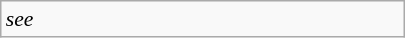<table class="wikitable floatright" style="font-size: 0.9em; width: 270px">
<tr>
<td><em>see </em></td>
</tr>
</table>
